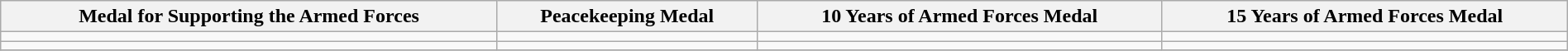<table class="wikitable" align="center" width="100%">
<tr>
<th>Medal for Supporting the Armed Forces</th>
<th>Peacekeeping Medal</th>
<th>10 Years of Armed Forces Medal</th>
<th>15 Years of Armed Forces Medal</th>
</tr>
<tr>
<td></td>
<td></td>
<td></td>
<td></td>
</tr>
<tr>
<td></td>
<td></td>
<td></td>
<td></td>
</tr>
<tr>
</tr>
</table>
